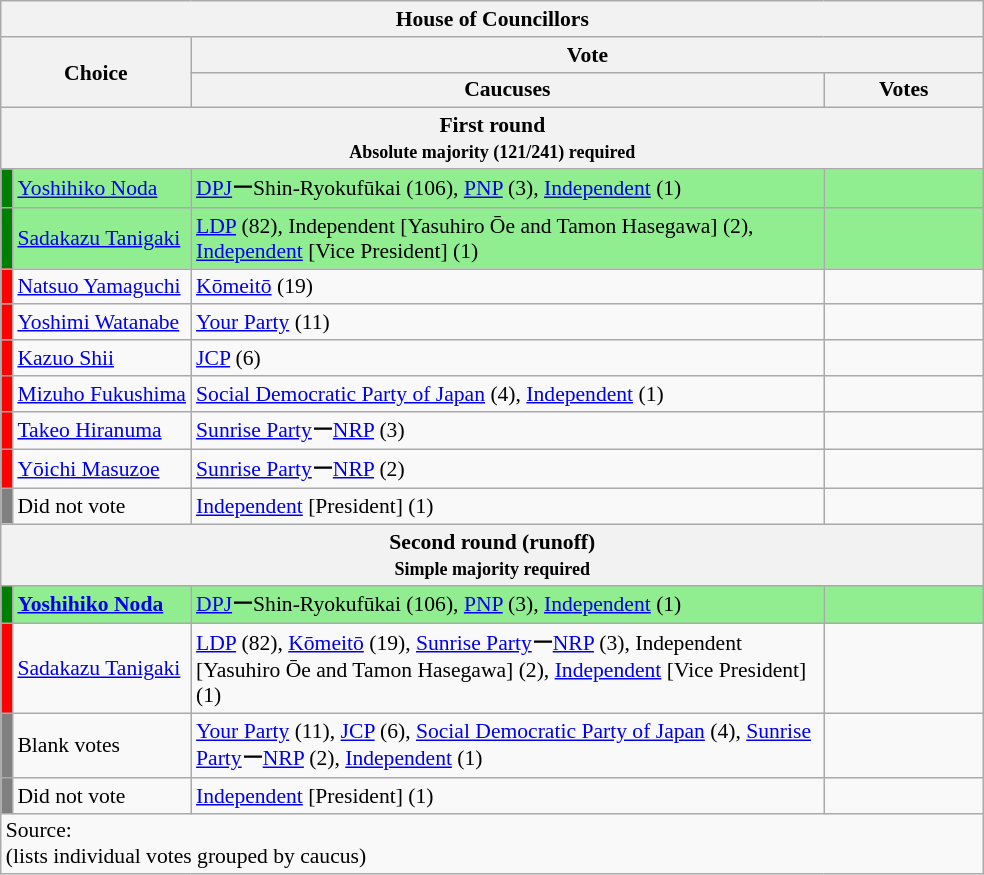<table class="wikitable" style="font-size:90%;">
<tr>
<th colspan="4">House of Councillors</th>
</tr>
<tr>
<th align="left" rowspan="2" colspan="2" width="100">Choice</th>
<th colspan="2">Vote</th>
</tr>
<tr>
<th width="415">Caucuses</th>
<th width="100">Votes</th>
</tr>
<tr>
<th bgcolor="#E9E9E9" align="center" colspan="4">First round <br> <small>Absolute majority (121/241) required</small></th>
</tr>
<tr style="background:lightgreen;">
<td width="1" bgcolor="green"></td>
<td align="left"><a href='#'>Yoshihiko Noda</a></td>
<td><a href='#'>DPJ</a>ーShin-Ryokufūkai (106), <a href='#'>PNP</a> (3), <a href='#'>Independent</a> (1)</td>
<td></td>
</tr>
<tr style="background:lightgreen;">
<td width="1" bgcolor="green"></td>
<td align="left"><a href='#'>Sadakazu Tanigaki</a></td>
<td><a href='#'>LDP</a> (82), Independent [Yasuhiro Ōe and Tamon Hasegawa] (2), <a href='#'>Independent</a> [Vice President] (1)</td>
<td></td>
</tr>
<tr>
<td bgcolor="red"></td>
<td align="left"><a href='#'>Natsuo Yamaguchi</a></td>
<td><a href='#'>Kōmeitō</a> (19)</td>
<td></td>
</tr>
<tr>
<td bgcolor="red"></td>
<td align="left"><a href='#'>Yoshimi Watanabe</a></td>
<td><a href='#'>Your Party</a> (11)</td>
<td></td>
</tr>
<tr>
<td bgcolor="red"></td>
<td align="left"><a href='#'>Kazuo Shii</a></td>
<td><a href='#'>JCP</a> (6)</td>
<td></td>
</tr>
<tr>
<td bgcolor="red"></td>
<td align="left"><a href='#'>Mizuho Fukushima</a></td>
<td><a href='#'>Social Democratic Party of Japan</a> (4), <a href='#'>Independent</a> (1)</td>
<td></td>
</tr>
<tr>
<td bgcolor="red"></td>
<td align="left"><a href='#'>Takeo Hiranuma</a></td>
<td><a href='#'>Sunrise Party</a>ー<a href='#'>NRP</a> (3)</td>
<td></td>
</tr>
<tr>
<td bgcolor="red"></td>
<td align="left"><a href='#'>Yōichi Masuzoe</a></td>
<td><a href='#'>Sunrise Party</a>ー<a href='#'>NRP</a> (2)</td>
<td></td>
</tr>
<tr>
<td bgcolor="gray"></td>
<td align="left">Did not vote</td>
<td><a href='#'>Independent</a> [President] (1)</td>
<td></td>
</tr>
<tr>
<th bgcolor="#E9E9E9" align="center" colspan="4">Second round (runoff)<br><small>Simple majority required</small></th>
</tr>
<tr style="background:lightgreen;">
<td width="1" bgcolor="green"></td>
<td align="left"><strong><a href='#'>Yoshihiko Noda</a></strong></td>
<td><a href='#'>DPJ</a>ーShin-Ryokufūkai (106), <a href='#'>PNP</a> (3), <a href='#'>Independent</a> (1)</td>
<td></td>
</tr>
<tr>
<td bgcolor="red"></td>
<td align="left"><a href='#'>Sadakazu Tanigaki</a></td>
<td><a href='#'>LDP</a> (82), <a href='#'>Kōmeitō</a> (19), <a href='#'>Sunrise Party</a>ー<a href='#'>NRP</a> (3), Independent [Yasuhiro Ōe and Tamon Hasegawa] (2), <a href='#'>Independent</a> [Vice President] (1)</td>
<td></td>
</tr>
<tr>
<td bgcolor="gray"></td>
<td align="left">Blank votes</td>
<td><a href='#'>Your Party</a> (11), <a href='#'>JCP</a> (6), <a href='#'>Social Democratic Party of Japan</a> (4), <a href='#'>Sunrise Party</a>ー<a href='#'>NRP</a> (2), <a href='#'>Independent</a> (1)</td>
<td></td>
</tr>
<tr>
<td bgcolor="gray"></td>
<td align="left">Did not vote</td>
<td><a href='#'>Independent</a> [President] (1)</td>
<td></td>
</tr>
<tr>
<td colspan="4">Source: <br> (lists individual votes grouped by caucus) <br></td>
</tr>
</table>
